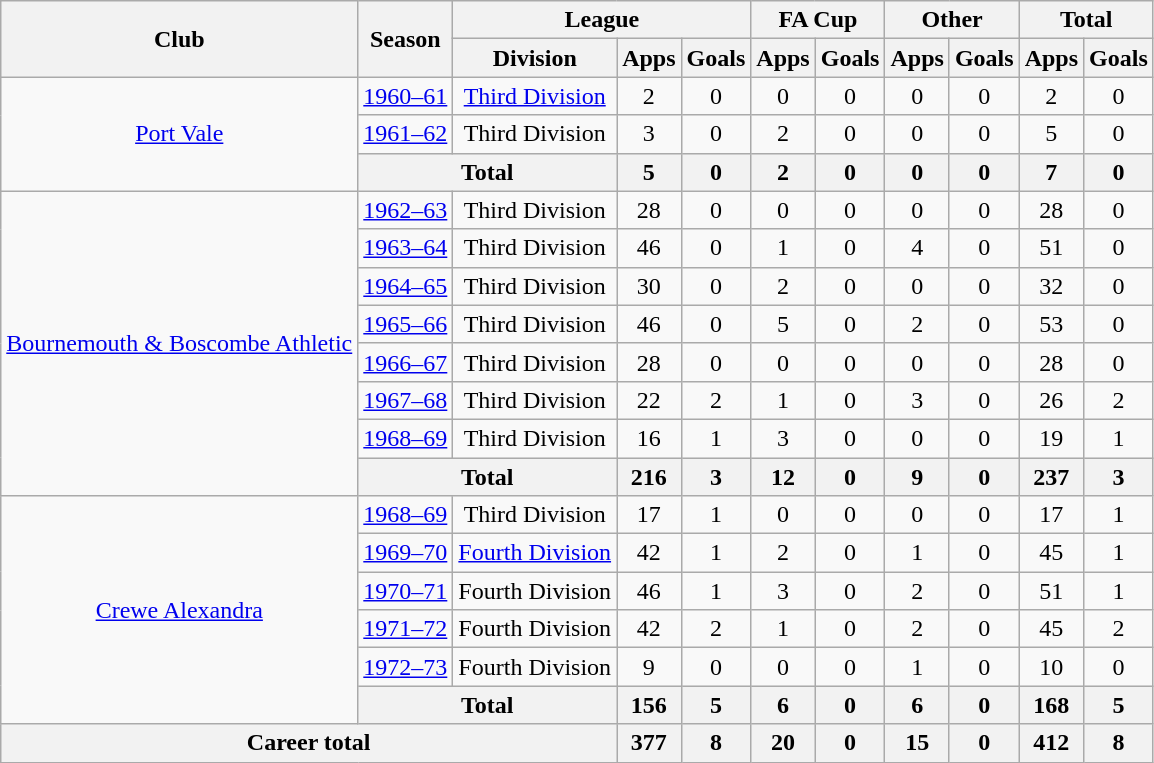<table class="wikitable" style="text-align:center">
<tr>
<th rowspan="2">Club</th>
<th rowspan="2">Season</th>
<th colspan="3">League</th>
<th colspan="2">FA Cup</th>
<th colspan="2">Other</th>
<th colspan="2">Total</th>
</tr>
<tr>
<th>Division</th>
<th>Apps</th>
<th>Goals</th>
<th>Apps</th>
<th>Goals</th>
<th>Apps</th>
<th>Goals</th>
<th>Apps</th>
<th>Goals</th>
</tr>
<tr>
<td rowspan="3"><a href='#'>Port Vale</a></td>
<td><a href='#'>1960–61</a></td>
<td><a href='#'>Third Division</a></td>
<td>2</td>
<td>0</td>
<td>0</td>
<td>0</td>
<td>0</td>
<td>0</td>
<td>2</td>
<td>0</td>
</tr>
<tr>
<td><a href='#'>1961–62</a></td>
<td>Third Division</td>
<td>3</td>
<td>0</td>
<td>2</td>
<td>0</td>
<td>0</td>
<td>0</td>
<td>5</td>
<td>0</td>
</tr>
<tr>
<th colspan="2">Total</th>
<th>5</th>
<th>0</th>
<th>2</th>
<th>0</th>
<th>0</th>
<th>0</th>
<th>7</th>
<th>0</th>
</tr>
<tr>
<td rowspan="8"><a href='#'>Bournemouth & Boscombe Athletic</a></td>
<td><a href='#'>1962–63</a></td>
<td>Third Division</td>
<td>28</td>
<td>0</td>
<td>0</td>
<td>0</td>
<td>0</td>
<td>0</td>
<td>28</td>
<td>0</td>
</tr>
<tr>
<td><a href='#'>1963–64</a></td>
<td>Third Division</td>
<td>46</td>
<td>0</td>
<td>1</td>
<td>0</td>
<td>4</td>
<td>0</td>
<td>51</td>
<td>0</td>
</tr>
<tr>
<td><a href='#'>1964–65</a></td>
<td>Third Division</td>
<td>30</td>
<td>0</td>
<td>2</td>
<td>0</td>
<td>0</td>
<td>0</td>
<td>32</td>
<td>0</td>
</tr>
<tr>
<td><a href='#'>1965–66</a></td>
<td>Third Division</td>
<td>46</td>
<td>0</td>
<td>5</td>
<td>0</td>
<td>2</td>
<td>0</td>
<td>53</td>
<td>0</td>
</tr>
<tr>
<td><a href='#'>1966–67</a></td>
<td>Third Division</td>
<td>28</td>
<td>0</td>
<td>0</td>
<td>0</td>
<td>0</td>
<td>0</td>
<td>28</td>
<td>0</td>
</tr>
<tr>
<td><a href='#'>1967–68</a></td>
<td>Third Division</td>
<td>22</td>
<td>2</td>
<td>1</td>
<td>0</td>
<td>3</td>
<td>0</td>
<td>26</td>
<td>2</td>
</tr>
<tr>
<td><a href='#'>1968–69</a></td>
<td>Third Division</td>
<td>16</td>
<td>1</td>
<td>3</td>
<td>0</td>
<td>0</td>
<td>0</td>
<td>19</td>
<td>1</td>
</tr>
<tr>
<th colspan="2">Total</th>
<th>216</th>
<th>3</th>
<th>12</th>
<th>0</th>
<th>9</th>
<th>0</th>
<th>237</th>
<th>3</th>
</tr>
<tr>
<td rowspan="6"><a href='#'>Crewe Alexandra</a></td>
<td><a href='#'>1968–69</a></td>
<td>Third Division</td>
<td>17</td>
<td>1</td>
<td>0</td>
<td>0</td>
<td>0</td>
<td>0</td>
<td>17</td>
<td>1</td>
</tr>
<tr>
<td><a href='#'>1969–70</a></td>
<td><a href='#'>Fourth Division</a></td>
<td>42</td>
<td>1</td>
<td>2</td>
<td>0</td>
<td>1</td>
<td>0</td>
<td>45</td>
<td>1</td>
</tr>
<tr>
<td><a href='#'>1970–71</a></td>
<td>Fourth Division</td>
<td>46</td>
<td>1</td>
<td>3</td>
<td>0</td>
<td>2</td>
<td>0</td>
<td>51</td>
<td>1</td>
</tr>
<tr>
<td><a href='#'>1971–72</a></td>
<td>Fourth Division</td>
<td>42</td>
<td>2</td>
<td>1</td>
<td>0</td>
<td>2</td>
<td>0</td>
<td>45</td>
<td>2</td>
</tr>
<tr>
<td><a href='#'>1972–73</a></td>
<td>Fourth Division</td>
<td>9</td>
<td>0</td>
<td>0</td>
<td>0</td>
<td>1</td>
<td>0</td>
<td>10</td>
<td>0</td>
</tr>
<tr>
<th colspan="2">Total</th>
<th>156</th>
<th>5</th>
<th>6</th>
<th>0</th>
<th>6</th>
<th>0</th>
<th>168</th>
<th>5</th>
</tr>
<tr>
<th colspan="3">Career total</th>
<th>377</th>
<th>8</th>
<th>20</th>
<th>0</th>
<th>15</th>
<th>0</th>
<th>412</th>
<th>8</th>
</tr>
</table>
